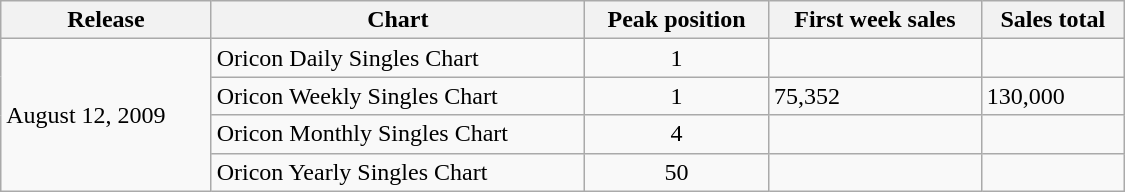<table class="wikitable" width="750px">
<tr>
<th>Release</th>
<th>Chart</th>
<th>Peak position</th>
<th>First week sales</th>
<th>Sales total</th>
</tr>
<tr 1week>
<td rowspan="4">August 12, 2009</td>
<td>Oricon Daily Singles Chart</td>
<td align="center">1</td>
<td></td>
<td></td>
</tr>
<tr>
<td>Oricon Weekly Singles Chart</td>
<td align="center">1</td>
<td>75,352</td>
<td>130,000</td>
</tr>
<tr>
<td>Oricon Monthly Singles Chart</td>
<td align="center">4</td>
<td></td>
<td></td>
</tr>
<tr>
<td>Oricon Yearly Singles Chart</td>
<td align="center">50</td>
<td></td>
<td></td>
</tr>
</table>
